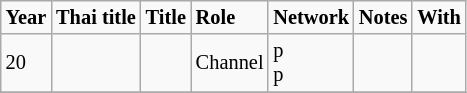<table class="wikitable" style="font-size: 85%;">
<tr>
<td><strong>Year</strong></td>
<td><strong>Thai title</strong></td>
<td><strong>Title</strong></td>
<td><strong>Role</strong></td>
<td><strong>Network</strong></td>
<td><strong>Notes</strong></td>
<td><strong>With</strong></td>
</tr>
<tr>
<td rowspan="1">20</td>
<td><em> </em></td>
<td><em> </em></td>
<td>Channel</td>
<td>p <br> p</td>
<td></td>
<td></td>
</tr>
<tr>
</tr>
</table>
